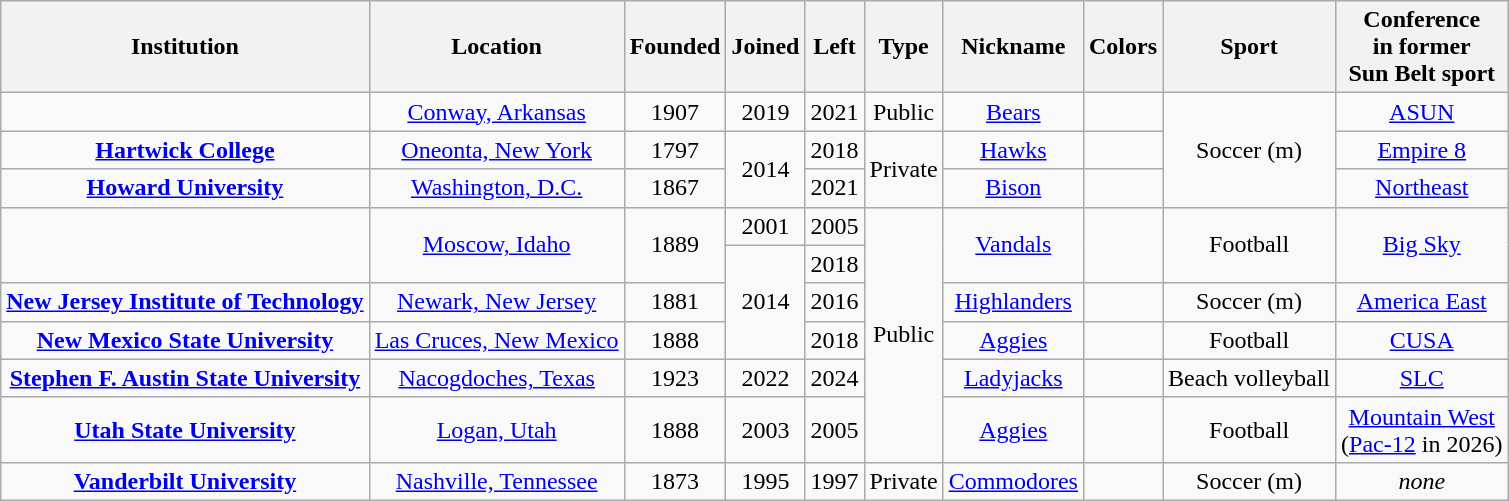<table class="wikitable sortable" style="text-align:center">
<tr>
<th>Institution</th>
<th>Location</th>
<th>Founded</th>
<th>Joined</th>
<th>Left</th>
<th>Type</th>
<th>Nickname</th>
<th class="unsortable">Colors</th>
<th>Sport</th>
<th>Conference<br>in former<br>Sun Belt sport</th>
</tr>
<tr>
<td></td>
<td><a href='#'>Conway, Arkansas</a></td>
<td>1907</td>
<td>2019</td>
<td>2021</td>
<td>Public</td>
<td><a href='#'>Bears</a></td>
<td></td>
<td rowspan="3">Soccer (m)</td>
<td><a href='#'>ASUN</a></td>
</tr>
<tr>
<td><strong><a href='#'>Hartwick College</a></strong></td>
<td><a href='#'>Oneonta, New York</a></td>
<td>1797</td>
<td rowspan="2">2014</td>
<td>2018</td>
<td rowspan="2">Private</td>
<td><a href='#'>Hawks</a></td>
<td></td>
<td><a href='#'>Empire 8</a></td>
</tr>
<tr>
<td><strong><a href='#'>Howard University</a></strong></td>
<td><a href='#'>Washington, D.C.</a></td>
<td>1867</td>
<td>2021</td>
<td><a href='#'>Bison</a></td>
<td></td>
<td><a href='#'>Northeast</a></td>
</tr>
<tr>
<td rowspan="2"></td>
<td rowspan="2"><a href='#'>Moscow, Idaho</a></td>
<td rowspan="2">1889</td>
<td>2001</td>
<td>2005</td>
<td rowspan="6">Public</td>
<td rowspan="2"><a href='#'>Vandals</a></td>
<td rowspan="2"></td>
<td rowspan="2">Football</td>
<td rowspan="2"><a href='#'>Big Sky</a></td>
</tr>
<tr>
<td rowspan="3">2014</td>
<td>2018</td>
</tr>
<tr>
<td><strong><a href='#'>New Jersey Institute of Technology</a></strong></td>
<td><a href='#'>Newark, New Jersey</a></td>
<td>1881</td>
<td>2016</td>
<td><a href='#'>Highlanders</a></td>
<td></td>
<td>Soccer (m)</td>
<td><a href='#'>America East</a></td>
</tr>
<tr>
<td><strong><a href='#'>New Mexico State University</a></strong></td>
<td><a href='#'>Las Cruces, New Mexico</a></td>
<td>1888</td>
<td>2018</td>
<td><a href='#'>Aggies</a></td>
<td></td>
<td>Football</td>
<td><a href='#'>CUSA</a></td>
</tr>
<tr>
<td><strong><a href='#'>Stephen F. Austin State University</a></strong></td>
<td><a href='#'>Nacogdoches, Texas</a></td>
<td>1923</td>
<td>2022</td>
<td>2024</td>
<td><a href='#'>Ladyjacks</a></td>
<td></td>
<td>Beach volleyball</td>
<td><a href='#'>SLC</a></td>
</tr>
<tr>
<td><strong><a href='#'>Utah State University</a></strong></td>
<td><a href='#'>Logan, Utah</a></td>
<td>1888</td>
<td>2003</td>
<td>2005</td>
<td><a href='#'>Aggies</a></td>
<td></td>
<td>Football</td>
<td><a href='#'>Mountain West</a><br>(<a href='#'>Pac-12</a> in 2026)</td>
</tr>
<tr>
<td><strong><a href='#'>Vanderbilt University</a></strong></td>
<td><a href='#'>Nashville, Tennessee</a></td>
<td>1873</td>
<td>1995</td>
<td>1997</td>
<td>Private</td>
<td><a href='#'>Commodores</a></td>
<td></td>
<td>Soccer (m)</td>
<td><em>none</em></td>
</tr>
</table>
